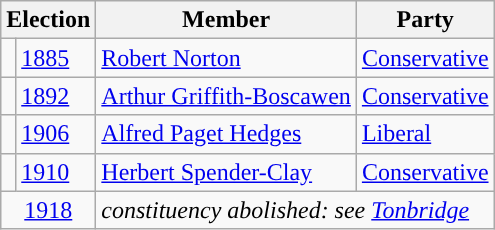<table class="wikitable">
<tr>
<th colspan="2">Election</th>
<th>Member</th>
<th>Party</th>
</tr>
<tr>
<td style="color:inherit;background-color: "></td>
<td><a href='#'>1885</a></td>
<td><a href='#'>Robert Norton</a></td>
<td><a href='#'>Conservative</a></td>
</tr>
<tr>
<td style="color:inherit;background-color: "></td>
<td><a href='#'>1892</a></td>
<td><a href='#'>Arthur Griffith-Boscawen</a></td>
<td><a href='#'>Conservative</a></td>
</tr>
<tr>
<td style="color:inherit;background-color: "></td>
<td><a href='#'>1906</a></td>
<td><a href='#'>Alfred Paget Hedges</a></td>
<td><a href='#'>Liberal</a></td>
</tr>
<tr>
<td style="color:inherit;background-color: "></td>
<td><a href='#'>1910</a></td>
<td><a href='#'>Herbert Spender-Clay</a></td>
<td><a href='#'>Conservative</a></td>
</tr>
<tr>
<td colspan="2" align="center"><a href='#'>1918</a></td>
<td colspan="2"><em>constituency abolished: see <a href='#'>Tonbridge</a></em></td>
</tr>
</table>
